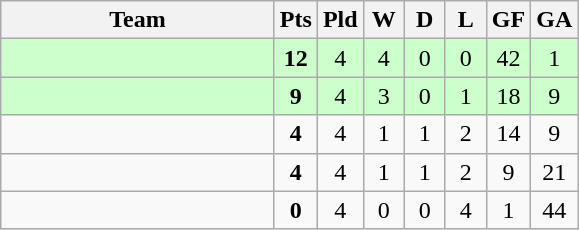<table class="wikitable" style="text-align: center;">
<tr>
<th width=175>Team</th>
<th width=20 abbr="Points">Pts</th>
<th width=20 abbr="Played">Pld</th>
<th width=20 abbr="Won">W</th>
<th width=20 abbr="Drawn">D</th>
<th width=20 abbr="Lost">L</th>
<th width=20 abbr="Goals for">GF</th>
<th width=20 abbr="Goals against">GA</th>
</tr>
<tr style="background:#ccffcc;">
<td style="text-align:left;"></td>
<td><strong>12</strong></td>
<td>4</td>
<td>4</td>
<td>0</td>
<td>0</td>
<td>42</td>
<td>1</td>
</tr>
<tr style="background:#ccffcc;">
<td style="text-align:left;"></td>
<td><strong>9</strong></td>
<td>4</td>
<td>3</td>
<td>0</td>
<td>1</td>
<td>18</td>
<td>9</td>
</tr>
<tr>
<td style="text-align:left;"></td>
<td><strong>4</strong></td>
<td>4</td>
<td>1</td>
<td>1</td>
<td>2</td>
<td>14</td>
<td>9</td>
</tr>
<tr>
<td style="text-align:left;"></td>
<td><strong>4</strong></td>
<td>4</td>
<td>1</td>
<td>1</td>
<td>2</td>
<td>9</td>
<td>21</td>
</tr>
<tr>
<td style="text-align:left;"></td>
<td><strong>0</strong></td>
<td>4</td>
<td>0</td>
<td>0</td>
<td>4</td>
<td>1</td>
<td>44</td>
</tr>
</table>
